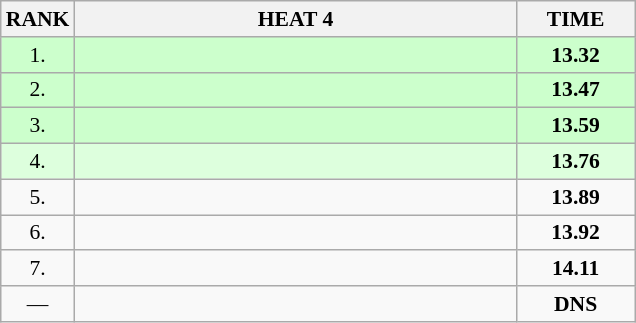<table class="wikitable" style="border-collapse: collapse; font-size: 90%;">
<tr>
<th>RANK</th>
<th style="width: 20em">HEAT 4</th>
<th style="width: 5em">TIME</th>
</tr>
<tr style="background:#ccffcc;">
<td align="center">1.</td>
<td></td>
<td align="center"><strong>13.32</strong></td>
</tr>
<tr style="background:#ccffcc;">
<td align="center">2.</td>
<td></td>
<td align="center"><strong>13.47</strong></td>
</tr>
<tr style="background:#ccffcc;">
<td align="center">3.</td>
<td></td>
<td align="center"><strong>13.59</strong></td>
</tr>
<tr style="background:#ddffdd;">
<td align="center">4.</td>
<td></td>
<td align="center"><strong>13.76</strong></td>
</tr>
<tr>
<td align="center">5.</td>
<td></td>
<td align="center"><strong>13.89</strong></td>
</tr>
<tr>
<td align="center">6.</td>
<td></td>
<td align="center"><strong>13.92</strong></td>
</tr>
<tr>
<td align="center">7.</td>
<td></td>
<td align="center"><strong>14.11</strong></td>
</tr>
<tr>
<td align="center">—</td>
<td></td>
<td align="center"><strong>DNS</strong></td>
</tr>
</table>
